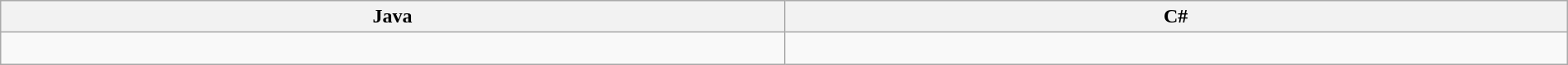<table style="width:100%;" class="wikitable">
<tr>
<th style="width:50%;">Java</th>
<th style="width:50%;">C#</th>
</tr>
<tr valign="top">
<td><br></td>
<td><br></td>
</tr>
</table>
